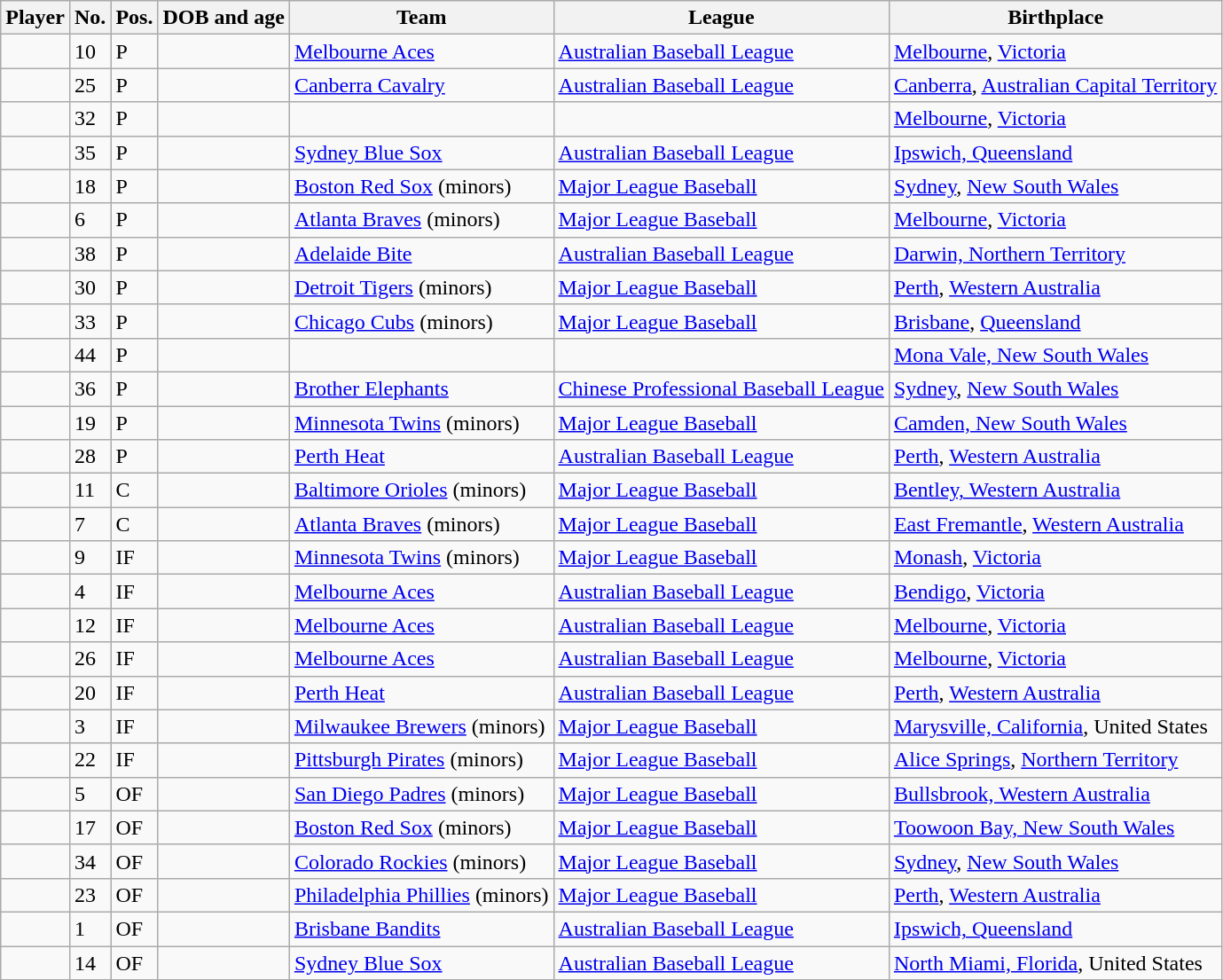<table class="wikitable sortable">
<tr>
<th>Player</th>
<th>No.</th>
<th>Pos.</th>
<th>DOB and age</th>
<th>Team</th>
<th>League</th>
<th>Birthplace</th>
</tr>
<tr>
<td></td>
<td>10</td>
<td>P</td>
<td></td>
<td> <a href='#'>Melbourne Aces</a></td>
<td><a href='#'>Australian Baseball League</a></td>
<td><a href='#'>Melbourne</a>, <a href='#'>Victoria</a></td>
</tr>
<tr>
<td></td>
<td>25</td>
<td>P</td>
<td></td>
<td> <a href='#'>Canberra Cavalry</a></td>
<td><a href='#'>Australian Baseball League</a></td>
<td><a href='#'>Canberra</a>, <a href='#'>Australian Capital Territory</a></td>
</tr>
<tr>
<td></td>
<td>32</td>
<td>P</td>
<td></td>
<td></td>
<td></td>
<td><a href='#'>Melbourne</a>, <a href='#'>Victoria</a></td>
</tr>
<tr>
<td></td>
<td>35</td>
<td>P</td>
<td></td>
<td> <a href='#'>Sydney Blue Sox</a></td>
<td><a href='#'>Australian Baseball League</a></td>
<td><a href='#'>Ipswich, Queensland</a></td>
</tr>
<tr>
<td></td>
<td>18</td>
<td>P</td>
<td></td>
<td> <a href='#'>Boston Red Sox</a> (minors)</td>
<td><a href='#'>Major League Baseball</a></td>
<td><a href='#'>Sydney</a>, <a href='#'>New South Wales</a></td>
</tr>
<tr>
<td></td>
<td>6</td>
<td>P</td>
<td></td>
<td> <a href='#'>Atlanta Braves</a> (minors)</td>
<td><a href='#'>Major League Baseball</a></td>
<td><a href='#'>Melbourne</a>, <a href='#'>Victoria</a></td>
</tr>
<tr>
<td></td>
<td>38</td>
<td>P</td>
<td></td>
<td> <a href='#'>Adelaide Bite</a></td>
<td><a href='#'>Australian Baseball League</a></td>
<td><a href='#'>Darwin, Northern Territory</a></td>
</tr>
<tr>
<td></td>
<td>30</td>
<td>P</td>
<td></td>
<td> <a href='#'>Detroit Tigers</a> (minors)</td>
<td><a href='#'>Major League Baseball</a></td>
<td><a href='#'>Perth</a>, <a href='#'>Western Australia</a></td>
</tr>
<tr>
<td></td>
<td>33</td>
<td>P</td>
<td></td>
<td> <a href='#'>Chicago Cubs</a> (minors)</td>
<td><a href='#'>Major League Baseball</a></td>
<td><a href='#'>Brisbane</a>, <a href='#'>Queensland</a></td>
</tr>
<tr>
<td></td>
<td>44</td>
<td>P</td>
<td></td>
<td></td>
<td></td>
<td><a href='#'>Mona Vale, New South Wales</a></td>
</tr>
<tr>
<td></td>
<td>36</td>
<td>P</td>
<td></td>
<td> <a href='#'>Brother Elephants</a></td>
<td><a href='#'>Chinese Professional Baseball League</a></td>
<td><a href='#'>Sydney</a>, <a href='#'>New South Wales</a></td>
</tr>
<tr>
<td></td>
<td>19</td>
<td>P</td>
<td></td>
<td> <a href='#'>Minnesota Twins</a> (minors)</td>
<td><a href='#'>Major League Baseball</a></td>
<td><a href='#'>Camden, New South Wales</a></td>
</tr>
<tr>
<td></td>
<td>28</td>
<td>P</td>
<td></td>
<td> <a href='#'>Perth Heat</a></td>
<td><a href='#'>Australian Baseball League</a></td>
<td><a href='#'>Perth</a>, <a href='#'>Western Australia</a></td>
</tr>
<tr>
<td></td>
<td>11</td>
<td>C</td>
<td></td>
<td> <a href='#'>Baltimore Orioles</a> (minors)</td>
<td><a href='#'>Major League Baseball</a></td>
<td><a href='#'>Bentley, Western Australia</a></td>
</tr>
<tr>
<td></td>
<td>7</td>
<td>C</td>
<td></td>
<td> <a href='#'>Atlanta Braves</a>  (minors)</td>
<td><a href='#'>Major League Baseball</a></td>
<td><a href='#'>East Fremantle</a>, <a href='#'>Western Australia</a></td>
</tr>
<tr>
<td></td>
<td>9</td>
<td>IF</td>
<td></td>
<td> <a href='#'>Minnesota Twins</a> (minors)</td>
<td><a href='#'>Major League Baseball</a></td>
<td><a href='#'>Monash</a>, <a href='#'>Victoria</a></td>
</tr>
<tr>
<td></td>
<td>4</td>
<td>IF</td>
<td></td>
<td> <a href='#'>Melbourne Aces</a></td>
<td><a href='#'>Australian Baseball League</a></td>
<td><a href='#'>Bendigo</a>, <a href='#'>Victoria</a></td>
</tr>
<tr>
<td></td>
<td>12</td>
<td>IF</td>
<td></td>
<td> <a href='#'>Melbourne Aces</a></td>
<td><a href='#'>Australian Baseball League</a></td>
<td><a href='#'>Melbourne</a>, <a href='#'>Victoria</a></td>
</tr>
<tr>
<td></td>
<td>26</td>
<td>IF</td>
<td></td>
<td> <a href='#'>Melbourne Aces</a></td>
<td><a href='#'>Australian Baseball League</a></td>
<td><a href='#'>Melbourne</a>, <a href='#'>Victoria</a></td>
</tr>
<tr>
<td></td>
<td>20</td>
<td>IF</td>
<td></td>
<td> <a href='#'>Perth Heat</a></td>
<td><a href='#'>Australian Baseball League</a></td>
<td><a href='#'>Perth</a>, <a href='#'>Western Australia</a></td>
</tr>
<tr>
<td></td>
<td>3</td>
<td>IF</td>
<td></td>
<td> <a href='#'>Milwaukee Brewers</a> (minors)</td>
<td><a href='#'>Major League Baseball</a></td>
<td><a href='#'>Marysville, California</a>, United States</td>
</tr>
<tr>
<td></td>
<td>22</td>
<td>IF</td>
<td></td>
<td> <a href='#'>Pittsburgh Pirates</a>  (minors)</td>
<td><a href='#'>Major League Baseball</a></td>
<td><a href='#'>Alice Springs</a>, <a href='#'>Northern Territory</a></td>
</tr>
<tr>
<td></td>
<td>5</td>
<td>OF</td>
<td></td>
<td> <a href='#'>San Diego Padres</a> (minors)</td>
<td><a href='#'>Major League Baseball</a></td>
<td><a href='#'>Bullsbrook, Western Australia</a></td>
</tr>
<tr>
<td></td>
<td>17</td>
<td>OF</td>
<td></td>
<td> <a href='#'>Boston Red Sox</a> (minors)</td>
<td><a href='#'>Major League Baseball</a></td>
<td><a href='#'>Toowoon Bay, New South Wales</a></td>
</tr>
<tr>
<td></td>
<td>34</td>
<td>OF</td>
<td></td>
<td> <a href='#'>Colorado Rockies</a> (minors)</td>
<td><a href='#'>Major League Baseball</a></td>
<td><a href='#'>Sydney</a>, <a href='#'>New South Wales</a></td>
</tr>
<tr>
<td></td>
<td>23</td>
<td>OF</td>
<td></td>
<td> <a href='#'>Philadelphia Phillies</a> (minors)</td>
<td><a href='#'>Major League Baseball</a></td>
<td><a href='#'>Perth</a>, <a href='#'>Western Australia</a></td>
</tr>
<tr>
<td></td>
<td>1</td>
<td>OF</td>
<td></td>
<td> <a href='#'>Brisbane Bandits</a></td>
<td><a href='#'>Australian Baseball League</a></td>
<td><a href='#'>Ipswich, Queensland</a></td>
</tr>
<tr>
<td></td>
<td>14</td>
<td>OF</td>
<td></td>
<td> <a href='#'>Sydney Blue Sox</a></td>
<td><a href='#'>Australian Baseball League</a></td>
<td><a href='#'>North Miami, Florida</a>, United States</td>
</tr>
</table>
